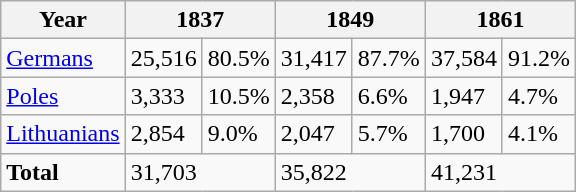<table class="wikitable">
<tr>
<th>Year</th>
<th colspan="2">1837</th>
<th colspan="2">1849</th>
<th colspan="2">1861</th>
</tr>
<tr>
<td><a href='#'>Germans</a></td>
<td>25,516</td>
<td>80.5%</td>
<td>31,417</td>
<td>87.7%</td>
<td>37,584</td>
<td>91.2%</td>
</tr>
<tr>
<td><a href='#'>Poles</a></td>
<td>3,333</td>
<td>10.5%</td>
<td>2,358</td>
<td>6.6%</td>
<td>1,947</td>
<td>4.7%</td>
</tr>
<tr>
<td><a href='#'>Lithuanians</a></td>
<td>2,854</td>
<td>9.0%</td>
<td>2,047</td>
<td>5.7%</td>
<td>1,700</td>
<td>4.1%</td>
</tr>
<tr>
<td><strong>Total</strong></td>
<td colspan="2">31,703</td>
<td colspan="2">35,822</td>
<td colspan="2">41,231</td>
</tr>
</table>
